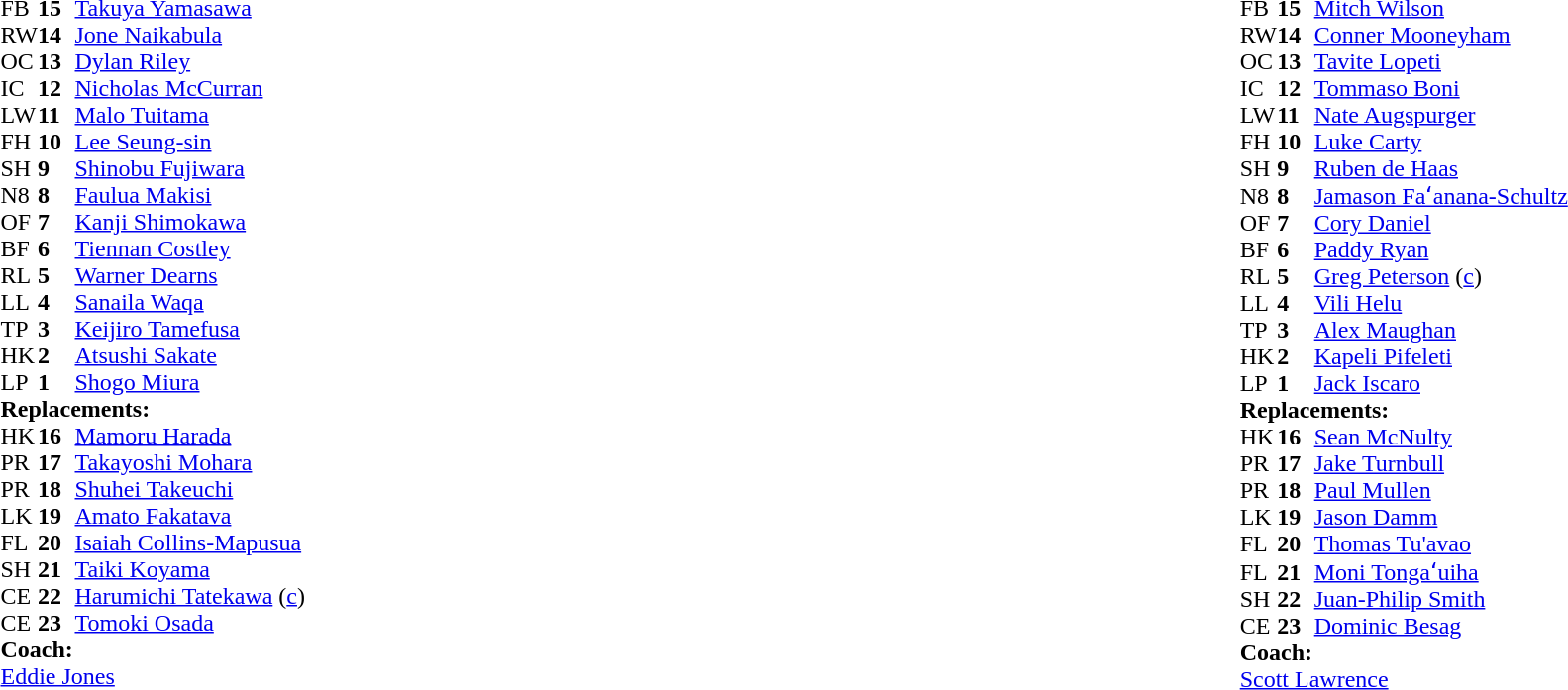<table style="width:100%">
<tr>
<td style="vertical-align:top;width:50%"><br><table cellspacing="0" cellpadding="0">
<tr>
<th width="25"></th>
<th width="25"></th>
</tr>
<tr>
<td>FB</td>
<td><strong>15</strong></td>
<td><a href='#'>Takuya Yamasawa</a></td>
<td></td>
<td></td>
</tr>
<tr>
<td>RW</td>
<td><strong>14</strong></td>
<td><a href='#'>Jone Naikabula</a></td>
<td></td>
<td></td>
</tr>
<tr>
<td>OC</td>
<td><strong>13</strong></td>
<td><a href='#'>Dylan Riley</a></td>
</tr>
<tr>
<td>IC</td>
<td><strong>12</strong></td>
<td><a href='#'>Nicholas McCurran</a></td>
</tr>
<tr>
<td>LW</td>
<td><strong>11</strong></td>
<td><a href='#'>Malo Tuitama</a></td>
</tr>
<tr>
<td>FH</td>
<td><strong>10</strong></td>
<td><a href='#'>Lee Seung-sin</a></td>
</tr>
<tr>
<td>SH</td>
<td><strong>9</strong></td>
<td><a href='#'>Shinobu Fujiwara</a></td>
<td></td>
<td></td>
</tr>
<tr>
<td>N8</td>
<td><strong>8</strong></td>
<td><a href='#'>Faulua Makisi</a></td>
<td></td>
<td></td>
</tr>
<tr>
<td>OF</td>
<td><strong>7</strong></td>
<td><a href='#'>Kanji Shimokawa</a></td>
</tr>
<tr>
<td>BF</td>
<td><strong>6</strong></td>
<td><a href='#'>Tiennan Costley</a></td>
</tr>
<tr>
<td>RL</td>
<td><strong>5</strong></td>
<td><a href='#'>Warner Dearns</a></td>
</tr>
<tr>
<td>LL</td>
<td><strong>4</strong></td>
<td><a href='#'>Sanaila Waqa</a></td>
<td></td>
<td></td>
</tr>
<tr>
<td>TP</td>
<td><strong>3</strong></td>
<td><a href='#'>Keijiro Tamefusa</a></td>
<td></td>
<td></td>
</tr>
<tr>
<td>HK</td>
<td><strong>2</strong></td>
<td><a href='#'>Atsushi Sakate</a></td>
<td></td>
<td></td>
</tr>
<tr>
<td>LP</td>
<td><strong>1</strong></td>
<td><a href='#'>Shogo Miura</a></td>
<td></td>
<td></td>
</tr>
<tr>
<td colspan="3"><strong>Replacements:</strong></td>
</tr>
<tr>
<td>HK</td>
<td><strong>16</strong></td>
<td><a href='#'>Mamoru Harada</a></td>
<td></td>
<td></td>
</tr>
<tr>
<td>PR</td>
<td><strong>17</strong></td>
<td><a href='#'>Takayoshi Mohara</a></td>
<td></td>
<td></td>
</tr>
<tr>
<td>PR</td>
<td><strong>18</strong></td>
<td><a href='#'>Shuhei Takeuchi</a></td>
<td></td>
<td></td>
</tr>
<tr>
<td>LK</td>
<td><strong>19</strong></td>
<td><a href='#'>Amato Fakatava</a></td>
<td></td>
<td></td>
</tr>
<tr>
<td>FL</td>
<td><strong>20</strong></td>
<td><a href='#'>Isaiah Collins-Mapusua</a></td>
<td></td>
<td></td>
</tr>
<tr>
<td>SH</td>
<td><strong>21</strong></td>
<td><a href='#'>Taiki Koyama</a></td>
<td></td>
<td></td>
</tr>
<tr>
<td>CE</td>
<td><strong>22</strong></td>
<td><a href='#'>Harumichi Tatekawa</a> (<a href='#'>c</a>)</td>
<td></td>
<td></td>
</tr>
<tr>
<td>CE</td>
<td><strong>23</strong></td>
<td><a href='#'>Tomoki Osada</a></td>
<td></td>
<td></td>
</tr>
<tr>
<td colspan=3><strong>Coach:</strong></td>
</tr>
<tr>
<td colspan="4"> <a href='#'>Eddie Jones</a></td>
</tr>
<tr>
</tr>
</table>
</td>
<td style="vertical-align:top;width:50%"><br><table cellspacing="0" cellpadding="0" align="center">
<tr>
<th width="25"></th>
<th width="25"></th>
</tr>
<tr>
<td>FB</td>
<td><strong>15</strong></td>
<td><a href='#'>Mitch Wilson</a></td>
</tr>
<tr>
<td>RW</td>
<td><strong>14</strong></td>
<td><a href='#'>Conner Mooneyham</a></td>
</tr>
<tr>
<td>OC</td>
<td><strong>13</strong></td>
<td><a href='#'>Tavite Lopeti</a></td>
<td></td>
<td></td>
<td></td>
</tr>
<tr>
<td>IC</td>
<td><strong>12</strong></td>
<td><a href='#'>Tommaso Boni</a></td>
<td></td>
<td></td>
<td></td>
<td></td>
</tr>
<tr>
<td>LW</td>
<td><strong>11</strong></td>
<td><a href='#'>Nate Augspurger</a></td>
</tr>
<tr>
<td>FH</td>
<td><strong>10</strong></td>
<td><a href='#'>Luke Carty</a></td>
</tr>
<tr>
<td>SH</td>
<td><strong>9</strong></td>
<td><a href='#'>Ruben de Haas</a></td>
<td></td>
<td></td>
</tr>
<tr>
<td>N8</td>
<td><strong>8</strong></td>
<td><a href='#'>Jamason Faʻanana-Schultz</a></td>
<td></td>
<td></td>
</tr>
<tr>
<td>OF</td>
<td><strong>7</strong></td>
<td><a href='#'>Cory Daniel</a></td>
<td></td>
<td></td>
</tr>
<tr>
<td>BF</td>
<td><strong>6</strong></td>
<td><a href='#'>Paddy Ryan</a></td>
</tr>
<tr>
<td>RL</td>
<td><strong>5</strong></td>
<td><a href='#'>Greg Peterson</a> (<a href='#'>c</a>)</td>
<td></td>
<td></td>
</tr>
<tr>
<td>LL</td>
<td><strong>4</strong></td>
<td><a href='#'>Vili Helu</a></td>
</tr>
<tr>
<td>TP</td>
<td><strong>3</strong></td>
<td><a href='#'>Alex Maughan</a></td>
<td></td>
<td></td>
</tr>
<tr>
<td>HK</td>
<td><strong>2</strong></td>
<td><a href='#'>Kapeli Pifeleti</a></td>
<td></td>
<td></td>
</tr>
<tr>
<td>LP</td>
<td><strong>1</strong></td>
<td><a href='#'>Jack Iscaro</a></td>
<td></td>
<td></td>
</tr>
<tr>
<td colspan=3><strong>Replacements:</strong></td>
</tr>
<tr>
<td>HK</td>
<td><strong>16</strong></td>
<td><a href='#'>Sean McNulty</a></td>
<td></td>
<td></td>
</tr>
<tr>
<td>PR</td>
<td><strong>17</strong></td>
<td><a href='#'>Jake Turnbull</a></td>
<td></td>
<td></td>
</tr>
<tr>
<td>PR</td>
<td><strong>18</strong></td>
<td><a href='#'>Paul Mullen</a></td>
<td></td>
<td></td>
</tr>
<tr>
<td>LK</td>
<td><strong>19</strong></td>
<td><a href='#'>Jason Damm</a></td>
<td></td>
<td></td>
</tr>
<tr>
<td>FL</td>
<td><strong>20</strong></td>
<td><a href='#'>Thomas Tu'avao</a></td>
<td></td>
<td></td>
</tr>
<tr>
<td>FL</td>
<td><strong>21</strong></td>
<td><a href='#'>Moni Tongaʻuiha</a></td>
<td></td>
<td></td>
</tr>
<tr>
<td>SH</td>
<td><strong>22</strong></td>
<td><a href='#'>Juan-Philip Smith</a></td>
<td></td>
<td></td>
</tr>
<tr>
<td>CE</td>
<td><strong>23</strong></td>
<td><a href='#'>Dominic Besag</a></td>
<td></td>
<td></td>
<td></td>
<td></td>
</tr>
<tr>
<td colspan=3><strong>Coach:</strong></td>
</tr>
<tr>
<td colspan="4"> <a href='#'>Scott Lawrence</a></td>
</tr>
</table>
</td>
</tr>
</table>
